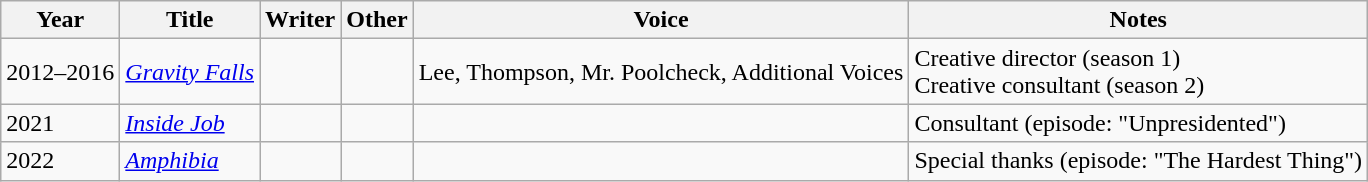<table class="wikitable">
<tr>
<th>Year</th>
<th>Title</th>
<th>Writer</th>
<th>Other</th>
<th>Voice</th>
<th>Notes</th>
</tr>
<tr>
<td>2012–2016</td>
<td><em><a href='#'>Gravity Falls</a></em></td>
<td></td>
<td></td>
<td>Lee, Thompson, Mr. Poolcheck, Additional Voices</td>
<td>Creative director (season 1)<br>Creative consultant (season 2)</td>
</tr>
<tr>
<td>2021</td>
<td><em><a href='#'>Inside Job</a></em></td>
<td></td>
<td></td>
<td></td>
<td>Consultant (episode: "Unpresidented")</td>
</tr>
<tr>
<td>2022</td>
<td><em><a href='#'>Amphibia</a></em></td>
<td></td>
<td></td>
<td></td>
<td>Special thanks (episode: "The Hardest Thing")</td>
</tr>
</table>
